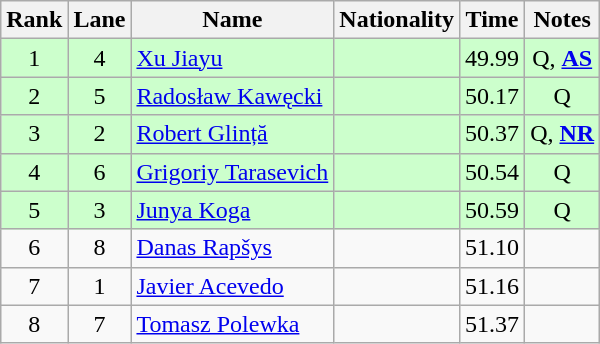<table class="wikitable sortable" style="text-align:center">
<tr>
<th>Rank</th>
<th>Lane</th>
<th>Name</th>
<th>Nationality</th>
<th>Time</th>
<th>Notes</th>
</tr>
<tr bgcolor=ccffcc>
<td>1</td>
<td>4</td>
<td align=left><a href='#'>Xu Jiayu</a></td>
<td align=left></td>
<td>49.99</td>
<td>Q, <strong><a href='#'>AS</a></strong></td>
</tr>
<tr bgcolor=ccffcc>
<td>2</td>
<td>5</td>
<td align=left><a href='#'>Radosław Kawęcki</a></td>
<td align=left></td>
<td>50.17</td>
<td>Q</td>
</tr>
<tr bgcolor=ccffcc>
<td>3</td>
<td>2</td>
<td align=left><a href='#'>Robert Glință</a></td>
<td align=left></td>
<td>50.37</td>
<td>Q, <strong><a href='#'>NR</a></strong></td>
</tr>
<tr bgcolor=ccffcc>
<td>4</td>
<td>6</td>
<td align=left><a href='#'>Grigoriy Tarasevich</a></td>
<td align=left></td>
<td>50.54</td>
<td>Q</td>
</tr>
<tr bgcolor=ccffcc>
<td>5</td>
<td>3</td>
<td align=left><a href='#'>Junya Koga</a></td>
<td align=left></td>
<td>50.59</td>
<td>Q</td>
</tr>
<tr>
<td>6</td>
<td>8</td>
<td align=left><a href='#'>Danas Rapšys</a></td>
<td align=left></td>
<td>51.10</td>
<td></td>
</tr>
<tr>
<td>7</td>
<td>1</td>
<td align=left><a href='#'>Javier Acevedo</a></td>
<td align=left></td>
<td>51.16</td>
<td></td>
</tr>
<tr>
<td>8</td>
<td>7</td>
<td align=left><a href='#'>Tomasz Polewka</a></td>
<td align=left></td>
<td>51.37</td>
<td></td>
</tr>
</table>
